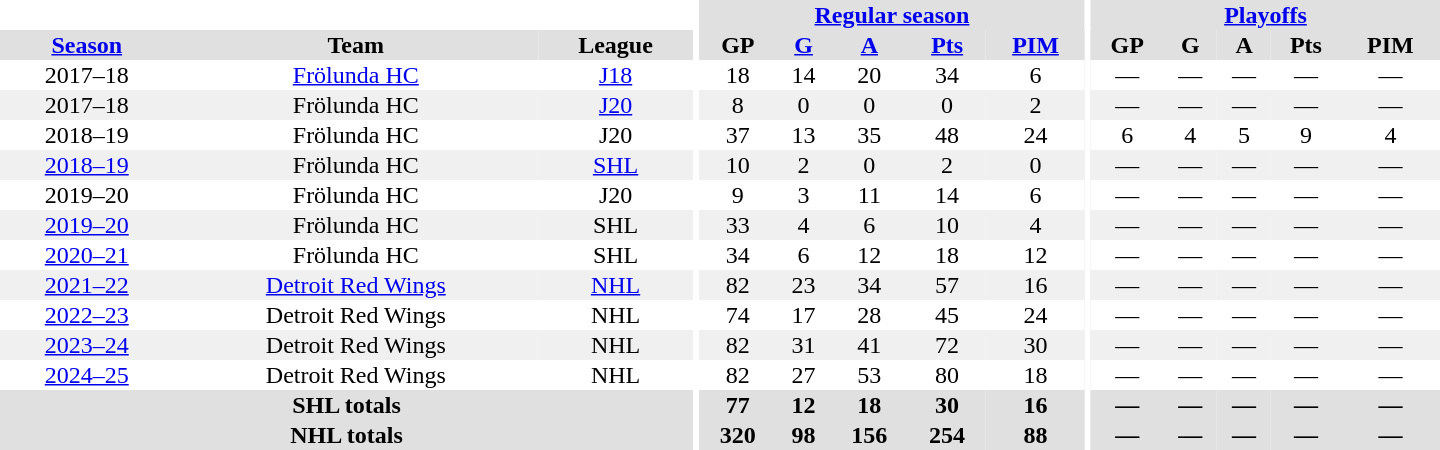<table border="0" cellpadding="1" cellspacing="0" style="text-align:center; width:60em;">
<tr bgcolor="#e0e0e0">
<th colspan="3" bgcolor="#ffffff"></th>
<th rowspan="102" bgcolor="#ffffff"></th>
<th colspan="5"><a href='#'>Regular season</a></th>
<th rowspan="102" bgcolor="#ffffff"></th>
<th colspan="5"><a href='#'>Playoffs</a></th>
</tr>
<tr bgcolor="#e0e0e0">
<th><a href='#'>Season</a></th>
<th>Team</th>
<th>League</th>
<th>GP</th>
<th><a href='#'>G</a></th>
<th><a href='#'>A</a></th>
<th><a href='#'>Pts</a></th>
<th><a href='#'>PIM</a></th>
<th>GP</th>
<th>G</th>
<th>A</th>
<th>Pts</th>
<th>PIM</th>
</tr>
<tr>
<td>2017–18</td>
<td><a href='#'>Frölunda HC</a></td>
<td><a href='#'>J18</a></td>
<td>18</td>
<td>14</td>
<td>20</td>
<td>34</td>
<td>6</td>
<td>—</td>
<td>—</td>
<td>—</td>
<td>—</td>
<td>—</td>
</tr>
<tr bgcolor="#f0f0f0">
<td>2017–18</td>
<td>Frölunda HC</td>
<td><a href='#'>J20</a></td>
<td>8</td>
<td>0</td>
<td>0</td>
<td>0</td>
<td>2</td>
<td>—</td>
<td>—</td>
<td>—</td>
<td>—</td>
<td>—</td>
</tr>
<tr>
<td>2018–19</td>
<td>Frölunda HC</td>
<td>J20</td>
<td>37</td>
<td>13</td>
<td>35</td>
<td>48</td>
<td>24</td>
<td>6</td>
<td>4</td>
<td>5</td>
<td>9</td>
<td>4</td>
</tr>
<tr bgcolor="#f0f0f0">
<td><a href='#'>2018–19</a></td>
<td>Frölunda HC</td>
<td><a href='#'>SHL</a></td>
<td>10</td>
<td>2</td>
<td>0</td>
<td>2</td>
<td>0</td>
<td>—</td>
<td>—</td>
<td>—</td>
<td>—</td>
<td>—</td>
</tr>
<tr>
<td>2019–20</td>
<td>Frölunda HC</td>
<td>J20</td>
<td>9</td>
<td>3</td>
<td>11</td>
<td>14</td>
<td>6</td>
<td>—</td>
<td>—</td>
<td>—</td>
<td>—</td>
<td>—</td>
</tr>
<tr bgcolor="#f0f0f0">
<td><a href='#'>2019–20</a></td>
<td>Frölunda HC</td>
<td>SHL</td>
<td>33</td>
<td>4</td>
<td>6</td>
<td>10</td>
<td>4</td>
<td>—</td>
<td>—</td>
<td>—</td>
<td>—</td>
<td>—</td>
</tr>
<tr>
<td><a href='#'>2020–21</a></td>
<td>Frölunda HC</td>
<td>SHL</td>
<td>34</td>
<td>6</td>
<td>12</td>
<td>18</td>
<td>12</td>
<td>—</td>
<td>—</td>
<td>—</td>
<td>—</td>
<td>—</td>
</tr>
<tr bgcolor="#f0f0f0">
<td><a href='#'>2021–22</a></td>
<td><a href='#'>Detroit Red Wings</a></td>
<td><a href='#'>NHL</a></td>
<td>82</td>
<td>23</td>
<td>34</td>
<td>57</td>
<td>16</td>
<td>—</td>
<td>—</td>
<td>—</td>
<td>—</td>
<td>—</td>
</tr>
<tr>
<td><a href='#'>2022–23</a></td>
<td>Detroit Red Wings</td>
<td>NHL</td>
<td>74</td>
<td>17</td>
<td>28</td>
<td>45</td>
<td>24</td>
<td>—</td>
<td>—</td>
<td>—</td>
<td>—</td>
<td>—</td>
</tr>
<tr bgcolor="#f0f0f0">
<td><a href='#'>2023–24</a></td>
<td>Detroit Red Wings</td>
<td>NHL</td>
<td>82</td>
<td>31</td>
<td>41</td>
<td>72</td>
<td>30</td>
<td>—</td>
<td>—</td>
<td>—</td>
<td>—</td>
<td>—</td>
</tr>
<tr>
<td><a href='#'>2024–25</a></td>
<td>Detroit Red Wings</td>
<td>NHL</td>
<td>82</td>
<td>27</td>
<td>53</td>
<td>80</td>
<td>18</td>
<td>—</td>
<td>—</td>
<td>—</td>
<td>—</td>
<td>—</td>
</tr>
<tr bgcolor="#e0e0e0">
<th colspan="3">SHL totals</th>
<th>77</th>
<th>12</th>
<th>18</th>
<th>30</th>
<th>16</th>
<th>—</th>
<th>—</th>
<th>—</th>
<th>—</th>
<th>—</th>
</tr>
<tr bgcolor="#e0e0e0">
<th colspan="3">NHL totals</th>
<th>320</th>
<th>98</th>
<th>156</th>
<th>254</th>
<th>88</th>
<th>—</th>
<th>—</th>
<th>—</th>
<th>—</th>
<th>—</th>
</tr>
</table>
